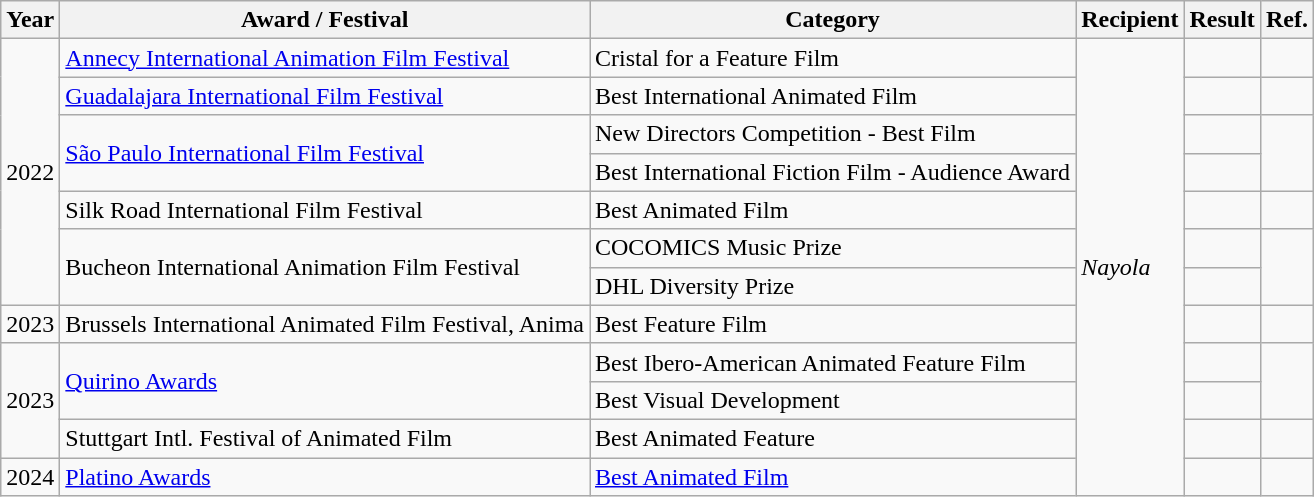<table class="wikitable">
<tr>
<th>Year</th>
<th>Award / Festival</th>
<th>Category</th>
<th>Recipient</th>
<th>Result</th>
<th>Ref.</th>
</tr>
<tr>
<td rowspan="7">2022</td>
<td><a href='#'>Annecy International Animation Film Festival</a></td>
<td>Cristal for a Feature Film</td>
<td rowspan="12"><em>Nayola</em></td>
<td></td>
<td></td>
</tr>
<tr>
<td><a href='#'>Guadalajara International Film Festival</a></td>
<td>Best International Animated Film</td>
<td></td>
<td></td>
</tr>
<tr>
<td rowspan="2"><a href='#'>São Paulo International Film Festival</a></td>
<td>New Directors Competition - Best Film</td>
<td></td>
<td rowspan="2"></td>
</tr>
<tr>
<td>Best International Fiction Film - Audience Award</td>
<td></td>
</tr>
<tr>
<td>Silk Road International Film Festival</td>
<td>Best Animated Film</td>
<td></td>
<td></td>
</tr>
<tr>
<td rowspan="2">Bucheon International Animation Film Festival</td>
<td>COCOMICS Music Prize</td>
<td></td>
<td rowspan="2"></td>
</tr>
<tr>
<td>DHL Diversity Prize</td>
<td></td>
</tr>
<tr>
<td>2023</td>
<td>Brussels International Animated Film Festival, Anima</td>
<td>Best Feature Film</td>
<td></td>
<td></td>
</tr>
<tr>
<td rowspan="3">2023</td>
<td rowspan="2"><a href='#'>Quirino Awards</a></td>
<td>Best Ibero-American Animated Feature Film</td>
<td></td>
<td rowspan="2"></td>
</tr>
<tr>
<td>Best Visual Development</td>
<td></td>
</tr>
<tr>
<td>Stuttgart Intl. Festival of Animated Film</td>
<td>Best Animated Feature</td>
<td></td>
<td></td>
</tr>
<tr>
<td>2024</td>
<td><a href='#'>Platino Awards</a></td>
<td><a href='#'>Best Animated Film</a></td>
<td></td>
<td></td>
</tr>
</table>
